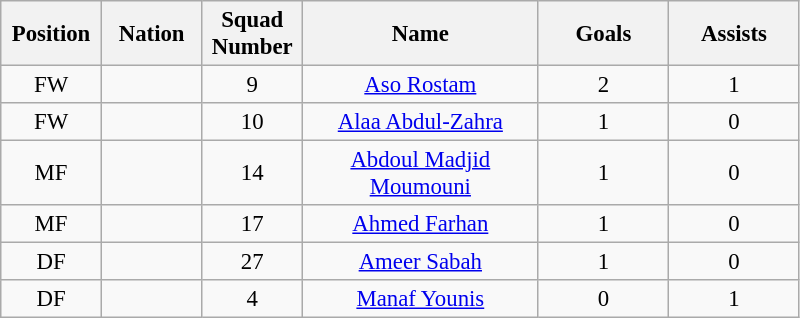<table class="wikitable" style="font-size: 95%; text-align: center;">
<tr>
<th width=60>Position</th>
<th width=60>Nation</th>
<th width=60>Squad Number</th>
<th width=150>Name</th>
<th width=80>Goals</th>
<th width=80>Assists</th>
</tr>
<tr>
<td>FW</td>
<td></td>
<td>9</td>
<td><a href='#'>Aso Rostam</a></td>
<td>2</td>
<td>1</td>
</tr>
<tr>
<td>FW</td>
<td></td>
<td>10</td>
<td><a href='#'>Alaa Abdul-Zahra</a></td>
<td>1</td>
<td>0</td>
</tr>
<tr>
<td>MF</td>
<td></td>
<td>14</td>
<td><a href='#'>Abdoul Madjid Moumouni</a></td>
<td>1</td>
<td>0</td>
</tr>
<tr>
<td>MF</td>
<td></td>
<td>17</td>
<td><a href='#'>Ahmed Farhan</a></td>
<td>1</td>
<td>0</td>
</tr>
<tr>
<td>DF</td>
<td></td>
<td>27</td>
<td><a href='#'>Ameer Sabah</a></td>
<td>1</td>
<td>0</td>
</tr>
<tr>
<td>DF</td>
<td></td>
<td>4</td>
<td><a href='#'>Manaf Younis</a></td>
<td>0</td>
<td>1</td>
</tr>
</table>
